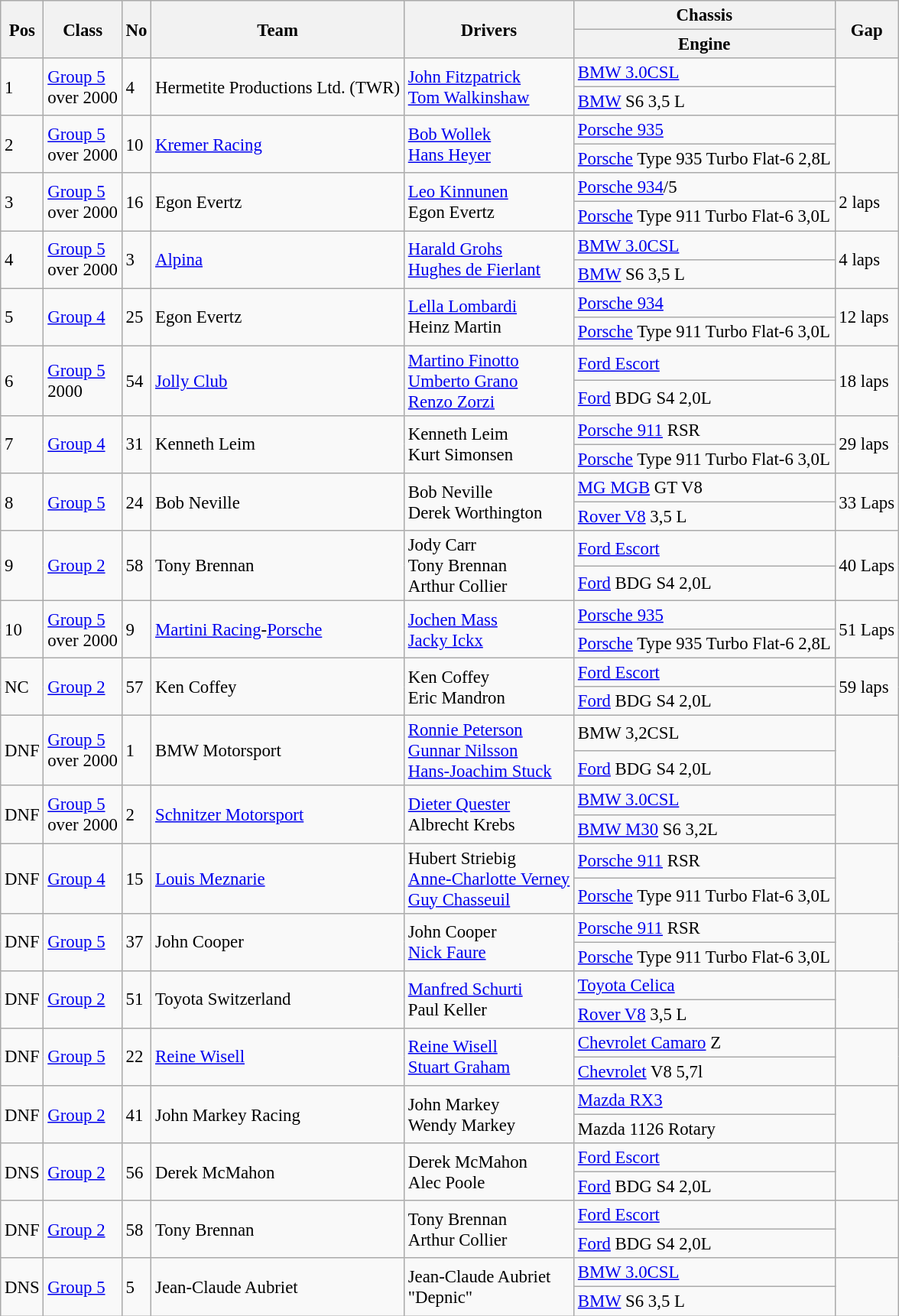<table class="wikitable" style="font-size: 95%;">
<tr>
<th rowspan=2>Pos</th>
<th rowspan=2>Class</th>
<th rowspan=2>No</th>
<th rowspan=2>Team</th>
<th rowspan=2>Drivers</th>
<th>Chassis</th>
<th rowspan=2>Gap</th>
</tr>
<tr>
<th>Engine</th>
</tr>
<tr>
<td rowspan=2>1</td>
<td rowspan=2><a href='#'>Group 5</a> <br> over 2000</td>
<td rowspan=2>4</td>
<td rowspan=2>Hermetite Productions Ltd. (TWR)</td>
<td rowspan=2><a href='#'>John Fitzpatrick</a><br><a href='#'>Tom Walkinshaw</a></td>
<td><a href='#'>BMW 3.0CSL</a></td>
<td rowspan=2></td>
</tr>
<tr>
<td><a href='#'>BMW</a> S6 3,5 L</td>
</tr>
<tr>
<td rowspan=2>2</td>
<td rowspan=2><a href='#'>Group 5</a> <br> over 2000</td>
<td rowspan=2>10</td>
<td rowspan=2><a href='#'>Kremer Racing</a></td>
<td rowspan=2><a href='#'>Bob Wollek</a><br><a href='#'>Hans Heyer</a></td>
<td><a href='#'>Porsche 935</a></td>
<td rowspan=2></td>
</tr>
<tr>
<td><a href='#'>Porsche</a> Type 935 Turbo Flat-6 2,8L</td>
</tr>
<tr>
<td rowspan=2>3</td>
<td rowspan=2><a href='#'>Group 5</a> <br> over 2000</td>
<td rowspan=2>16</td>
<td rowspan=2>Egon Evertz</td>
<td rowspan=2><a href='#'>Leo Kinnunen</a><br>Egon Evertz</td>
<td><a href='#'>Porsche 934</a>/5</td>
<td rowspan=2>2 laps</td>
</tr>
<tr>
<td><a href='#'>Porsche</a> Type 911 Turbo Flat-6 3,0L</td>
</tr>
<tr>
<td rowspan=2>4</td>
<td rowspan=2><a href='#'>Group 5</a> <br> over 2000</td>
<td rowspan=2>3</td>
<td rowspan=2><a href='#'>Alpina</a></td>
<td rowspan=2><a href='#'>Harald Grohs</a><br><a href='#'>Hughes de Fierlant</a></td>
<td><a href='#'>BMW 3.0CSL</a></td>
<td rowspan=2>4 laps</td>
</tr>
<tr>
<td><a href='#'>BMW</a> S6 3,5 L</td>
</tr>
<tr>
<td rowspan=2>5</td>
<td rowspan=2><a href='#'>Group 4</a></td>
<td rowspan=2>25</td>
<td rowspan=2>Egon Evertz</td>
<td rowspan=2><a href='#'>Lella Lombardi</a><br>Heinz Martin</td>
<td><a href='#'>Porsche 934</a></td>
<td rowspan=2>12 laps</td>
</tr>
<tr>
<td><a href='#'>Porsche</a> Type 911 Turbo Flat-6 3,0L</td>
</tr>
<tr>
<td rowspan=2>6</td>
<td rowspan=2><a href='#'>Group 5</a> <br> 2000</td>
<td rowspan=2>54</td>
<td rowspan=2><a href='#'>Jolly Club</a></td>
<td rowspan=2><a href='#'>Martino Finotto</a><br><a href='#'>Umberto Grano</a><br><a href='#'>Renzo Zorzi</a></td>
<td><a href='#'>Ford Escort</a></td>
<td rowspan=2>18 laps</td>
</tr>
<tr>
<td><a href='#'>Ford</a> BDG S4 2,0L</td>
</tr>
<tr>
<td rowspan=2>7</td>
<td rowspan=2><a href='#'>Group 4</a></td>
<td rowspan=2>31</td>
<td rowspan=2>Kenneth Leim</td>
<td rowspan=2>Kenneth Leim<br>Kurt Simonsen</td>
<td><a href='#'>Porsche 911</a> RSR</td>
<td rowspan=2>29 laps</td>
</tr>
<tr>
<td><a href='#'>Porsche</a> Type 911 Turbo Flat-6 3,0L</td>
</tr>
<tr>
<td rowspan=2>8</td>
<td rowspan=2><a href='#'>Group 5</a></td>
<td rowspan=2>24</td>
<td rowspan=2>Bob Neville</td>
<td rowspan=2>Bob Neville<br>Derek Worthington</td>
<td><a href='#'>MG MGB</a> GT V8</td>
<td rowspan=2>33 Laps</td>
</tr>
<tr>
<td><a href='#'>Rover V8</a> 3,5 L</td>
</tr>
<tr>
<td rowspan=2>9</td>
<td rowspan=2><a href='#'>Group 2</a></td>
<td rowspan=2>58</td>
<td rowspan=2>Tony Brennan</td>
<td rowspan=2>Jody Carr<br>Tony Brennan<br>Arthur Collier</td>
<td><a href='#'>Ford Escort</a></td>
<td rowspan=2>40 Laps</td>
</tr>
<tr>
<td><a href='#'>Ford</a> BDG S4 2,0L</td>
</tr>
<tr>
<td rowspan=2>10</td>
<td rowspan=2><a href='#'>Group 5</a> <br> over 2000</td>
<td rowspan=2>9</td>
<td rowspan=2><a href='#'>Martini Racing</a>-<a href='#'>Porsche</a></td>
<td rowspan=2><a href='#'>Jochen Mass</a><br><a href='#'>Jacky Ickx</a></td>
<td><a href='#'>Porsche 935</a></td>
<td rowspan=2>51 Laps</td>
</tr>
<tr>
<td><a href='#'>Porsche</a> Type 935 Turbo Flat-6 2,8L</td>
</tr>
<tr>
<td rowspan=2>NC</td>
<td rowspan=2><a href='#'>Group 2</a></td>
<td rowspan=2>57</td>
<td rowspan=2>Ken Coffey</td>
<td rowspan=2>Ken Coffey<br>Eric Mandron</td>
<td><a href='#'>Ford Escort</a></td>
<td rowspan=2>59 laps</td>
</tr>
<tr>
<td><a href='#'>Ford</a> BDG S4 2,0L</td>
</tr>
<tr>
<td rowspan=2>DNF</td>
<td rowspan=2><a href='#'>Group 5</a> <br> over 2000</td>
<td rowspan=2>1</td>
<td rowspan=2>BMW Motorsport</td>
<td rowspan=2><a href='#'>Ronnie Peterson</a><br><a href='#'>Gunnar Nilsson</a><br><a href='#'>Hans-Joachim Stuck</a></td>
<td>BMW 3,2CSL</td>
<td rowspan=2></td>
</tr>
<tr>
<td><a href='#'>Ford</a> BDG S4 2,0L</td>
</tr>
<tr>
<td rowspan=2>DNF</td>
<td rowspan=2><a href='#'>Group 5</a> <br> over 2000</td>
<td rowspan=2>2</td>
<td rowspan=2><a href='#'>Schnitzer Motorsport</a></td>
<td rowspan=2><a href='#'>Dieter Quester</a><br>Albrecht Krebs</td>
<td><a href='#'>BMW 3.0CSL</a></td>
<td rowspan=2></td>
</tr>
<tr>
<td><a href='#'>BMW M30</a> S6  3,2L</td>
</tr>
<tr>
<td rowspan=2>DNF</td>
<td rowspan=2><a href='#'>Group 4</a></td>
<td rowspan=2>15</td>
<td rowspan=2><a href='#'>Louis Meznarie</a></td>
<td rowspan=2>Hubert Striebig<br><a href='#'>Anne-Charlotte Verney</a><br><a href='#'>Guy Chasseuil</a></td>
<td><a href='#'>Porsche 911</a> RSR</td>
<td rowspan=2></td>
</tr>
<tr>
<td><a href='#'>Porsche</a> Type 911 Turbo Flat-6 3,0L</td>
</tr>
<tr>
<td rowspan=2>DNF</td>
<td rowspan=2><a href='#'>Group 5</a></td>
<td rowspan=2>37</td>
<td rowspan=2>John Cooper</td>
<td rowspan=2>John Cooper<br><a href='#'>Nick Faure</a></td>
<td><a href='#'>Porsche 911</a> RSR</td>
<td rowspan=2></td>
</tr>
<tr>
<td><a href='#'>Porsche</a> Type 911 Turbo Flat-6 3,0L</td>
</tr>
<tr>
<td rowspan=2>DNF</td>
<td rowspan=2><a href='#'>Group 2</a></td>
<td rowspan=2>51</td>
<td rowspan=2>Toyota Switzerland</td>
<td rowspan=2><a href='#'>Manfred Schurti</a><br>Paul Keller</td>
<td><a href='#'>Toyota Celica</a></td>
<td rowspan=2></td>
</tr>
<tr>
<td><a href='#'>Rover V8</a> 3,5 L</td>
</tr>
<tr>
<td rowspan=2>DNF</td>
<td rowspan=2><a href='#'>Group 5</a></td>
<td rowspan=2>22</td>
<td rowspan=2><a href='#'>Reine Wisell</a></td>
<td rowspan=2><a href='#'>Reine Wisell</a><br><a href='#'>Stuart Graham</a></td>
<td><a href='#'>Chevrolet Camaro</a> Z</td>
<td rowspan=2></td>
</tr>
<tr>
<td><a href='#'>Chevrolet</a> V8 5,7l</td>
</tr>
<tr>
<td rowspan=2>DNF</td>
<td rowspan=2><a href='#'>Group 2</a></td>
<td rowspan=2>41</td>
<td rowspan=2>John Markey Racing</td>
<td rowspan=2>John Markey<br>Wendy Markey</td>
<td><a href='#'>Mazda RX3</a></td>
<td rowspan=2></td>
</tr>
<tr>
<td>Mazda 1126 Rotary</td>
</tr>
<tr>
<td rowspan=2>DNS</td>
<td rowspan=2><a href='#'>Group 2</a></td>
<td rowspan=2>56</td>
<td rowspan=2>Derek McMahon</td>
<td rowspan=2>Derek McMahon<br>Alec Poole</td>
<td><a href='#'>Ford Escort</a></td>
<td rowspan=2></td>
</tr>
<tr>
<td><a href='#'>Ford</a> BDG S4 2,0L</td>
</tr>
<tr>
<td rowspan=2>DNF</td>
<td rowspan=2><a href='#'>Group 2</a></td>
<td rowspan=2>58</td>
<td rowspan=2>Tony Brennan</td>
<td rowspan=2>Tony Brennan<br>Arthur Collier</td>
<td><a href='#'>Ford Escort</a></td>
<td rowspan=2></td>
</tr>
<tr>
<td><a href='#'>Ford</a> BDG S4 2,0L</td>
</tr>
<tr>
<td rowspan=2>DNS</td>
<td rowspan=2><a href='#'>Group 5</a></td>
<td rowspan=2>5</td>
<td rowspan=2>Jean-Claude Aubriet</td>
<td rowspan=2>Jean-Claude Aubriet<br>"Depnic"</td>
<td><a href='#'>BMW 3.0CSL</a></td>
<td rowspan=2></td>
</tr>
<tr>
<td><a href='#'>BMW</a> S6 3,5 L</td>
</tr>
</table>
